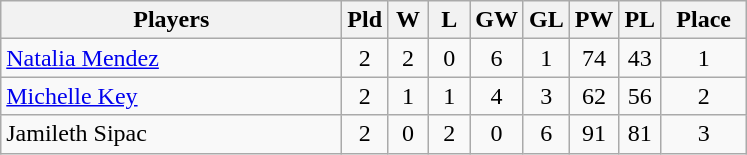<table class=wikitable style="text-align:center">
<tr>
<th width=220>Players</th>
<th width=20>Pld</th>
<th width=20>W</th>
<th width=20>L</th>
<th width=20>GW</th>
<th width=20>GL</th>
<th width=20>PW</th>
<th width=20>PL</th>
<th width=50>Place</th>
</tr>
<tr>
<td align=left> <a href='#'>Natalia Mendez</a></td>
<td>2</td>
<td>2</td>
<td>0</td>
<td>6</td>
<td>1</td>
<td>74</td>
<td>43</td>
<td>1</td>
</tr>
<tr>
<td align=left> <a href='#'>Michelle Key</a></td>
<td>2</td>
<td>1</td>
<td>1</td>
<td>4</td>
<td>3</td>
<td>62</td>
<td>56</td>
<td>2</td>
</tr>
<tr>
<td align=left> Jamileth Sipac</td>
<td>2</td>
<td>0</td>
<td>2</td>
<td>0</td>
<td>6</td>
<td>91</td>
<td>81</td>
<td>3</td>
</tr>
</table>
